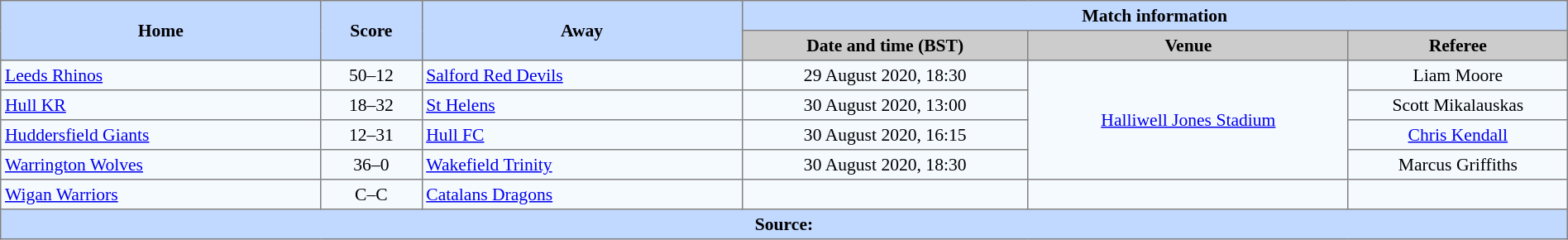<table border=1 style="border-collapse:collapse; font-size:90%; text-align:center;" cellpadding=3 cellspacing=0 width=100%>
<tr bgcolor=#C1D8FF>
<th rowspan=2 width=19%>Home</th>
<th rowspan=2 width=6%>Score</th>
<th rowspan=2 width=19%>Away</th>
<th colspan=4>Match information</th>
</tr>
<tr bgcolor=#CCCCCC>
<th width=17%>Date and time (BST)</th>
<th width=19%>Venue</th>
<th width=13%>Referee</th>
</tr>
<tr bgcolor=#F5FAFF>
<td align=left> <a href='#'>Leeds Rhinos</a></td>
<td>50–12</td>
<td align=left> <a href='#'>Salford Red Devils</a></td>
<td>29 August 2020, 18:30</td>
<td rowspan=4><a href='#'>Halliwell Jones Stadium</a></td>
<td>Liam Moore</td>
</tr>
<tr bgcolor=#F5FAFF>
<td align=left> <a href='#'>Hull KR</a></td>
<td>18–32</td>
<td align=left> <a href='#'>St Helens</a></td>
<td>30 August 2020, 13:00</td>
<td>Scott Mikalauskas</td>
</tr>
<tr bgcolor=#F5FAFF>
<td align=left> <a href='#'>Huddersfield Giants</a></td>
<td>12–31</td>
<td align=left> <a href='#'>Hull FC</a></td>
<td>30 August 2020, 16:15</td>
<td><a href='#'>Chris Kendall</a></td>
</tr>
<tr bgcolor=#F5FAFF>
<td align=left> <a href='#'>Warrington Wolves</a></td>
<td>36–0</td>
<td align=left> <a href='#'>Wakefield Trinity</a></td>
<td>30 August 2020, 18:30</td>
<td>Marcus Griffiths</td>
</tr>
<tr bgcolor=#F5FAFF>
<td align=left> <a href='#'>Wigan Warriors</a></td>
<td>C–C</td>
<td align=left> <a href='#'>Catalans Dragons</a></td>
<td></td>
<td></td>
<td></td>
</tr>
<tr style="background:#c1d8ff;">
<th colspan=7>Source:</th>
</tr>
</table>
